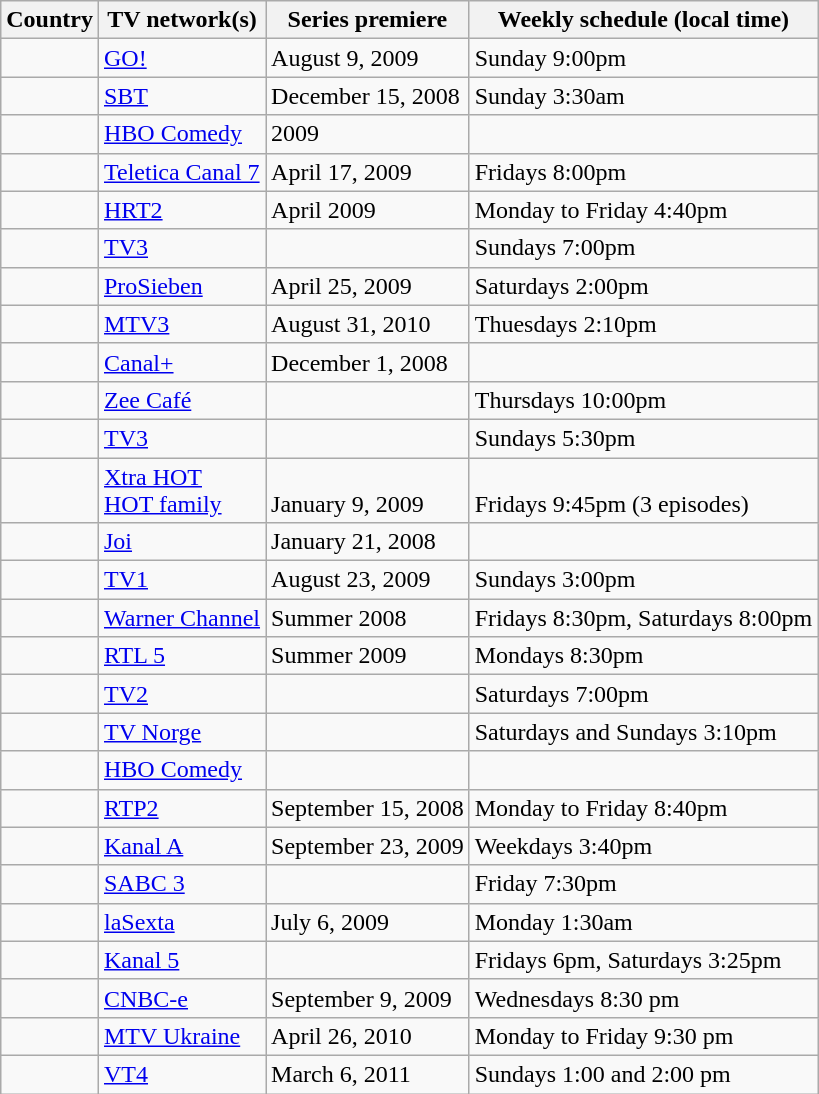<table class="wikitable sortable">
<tr>
<th>Country</th>
<th>TV network(s)</th>
<th>Series premiere</th>
<th>Weekly schedule (local time)</th>
</tr>
<tr>
<td></td>
<td><a href='#'>GO!</a></td>
<td>August 9, 2009</td>
<td>Sunday 9:00pm</td>
</tr>
<tr |->
<td></td>
<td><a href='#'>SBT</a></td>
<td>December 15, 2008</td>
<td>Sunday 3:30am</td>
</tr>
<tr>
<td></td>
<td><a href='#'>HBO Comedy</a></td>
<td>2009</td>
<td></td>
</tr>
<tr>
<td></td>
<td><a href='#'>Teletica Canal 7</a></td>
<td>April 17, 2009</td>
<td>Fridays 8:00pm</td>
</tr>
<tr>
<td></td>
<td><a href='#'>HRT2</a></td>
<td>April 2009</td>
<td>Monday to Friday 4:40pm</td>
</tr>
<tr>
<td></td>
<td><a href='#'>TV3</a></td>
<td></td>
<td>Sundays 7:00pm</td>
</tr>
<tr>
<td></td>
<td><a href='#'>ProSieben</a></td>
<td>April 25, 2009</td>
<td>Saturdays 2:00pm</td>
</tr>
<tr>
<td></td>
<td><a href='#'>MTV3</a></td>
<td>August 31, 2010</td>
<td>Thuesdays 2:10pm</td>
</tr>
<tr>
<td></td>
<td><a href='#'>Canal+</a></td>
<td>December 1, 2008</td>
<td></td>
</tr>
<tr>
<td></td>
<td><a href='#'>Zee Café</a></td>
<td></td>
<td>Thursdays 10:00pm</td>
</tr>
<tr>
<td></td>
<td><a href='#'>TV3</a></td>
<td></td>
<td>Sundays 5:30pm</td>
</tr>
<tr>
<td></td>
<td><a href='#'>Xtra HOT</a><br><a href='#'>HOT family</a></td>
<td><br>January 9, 2009</td>
<td><br>Fridays 9:45pm (3 episodes)</td>
</tr>
<tr>
<td></td>
<td><a href='#'>Joi</a></td>
<td>January 21, 2008</td>
<td></td>
</tr>
<tr>
<td></td>
<td><a href='#'>TV1</a></td>
<td>August 23, 2009</td>
<td>Sundays 3:00pm</td>
</tr>
<tr>
<td></td>
<td><a href='#'>Warner Channel</a></td>
<td>Summer 2008</td>
<td>Fridays 8:30pm, Saturdays 8:00pm</td>
</tr>
<tr>
<td></td>
<td><a href='#'>RTL 5</a></td>
<td>Summer 2009</td>
<td>Mondays 8:30pm</td>
</tr>
<tr>
<td></td>
<td><a href='#'>TV2</a></td>
<td></td>
<td>Saturdays 7:00pm</td>
</tr>
<tr>
<td></td>
<td><a href='#'>TV Norge</a></td>
<td></td>
<td>Saturdays and Sundays 3:10pm</td>
</tr>
<tr>
<td></td>
<td><a href='#'>HBO Comedy</a></td>
<td></td>
<td></td>
</tr>
<tr>
<td></td>
<td><a href='#'>RTP2</a></td>
<td>September 15, 2008</td>
<td>Monday to Friday 8:40pm</td>
</tr>
<tr>
<td></td>
<td><a href='#'>Kanal A</a></td>
<td>September 23, 2009</td>
<td>Weekdays 3:40pm</td>
</tr>
<tr>
<td></td>
<td><a href='#'>SABC 3</a></td>
<td></td>
<td>Friday 7:30pm</td>
</tr>
<tr>
<td></td>
<td><a href='#'>laSexta</a></td>
<td>July 6, 2009</td>
<td>Monday 1:30am</td>
</tr>
<tr>
<td></td>
<td><a href='#'>Kanal 5</a></td>
<td></td>
<td>Fridays 6pm, Saturdays 3:25pm</td>
</tr>
<tr>
<td></td>
<td><a href='#'>CNBC-e</a></td>
<td>September 9, 2009</td>
<td>Wednesdays 8:30 pm</td>
</tr>
<tr>
<td></td>
<td><a href='#'>MTV Ukraine</a></td>
<td>April 26, 2010</td>
<td>Monday to Friday 9:30 pm</td>
</tr>
<tr>
<td></td>
<td><a href='#'>VT4</a></td>
<td>March 6, 2011</td>
<td>Sundays 1:00 and 2:00 pm</td>
</tr>
</table>
